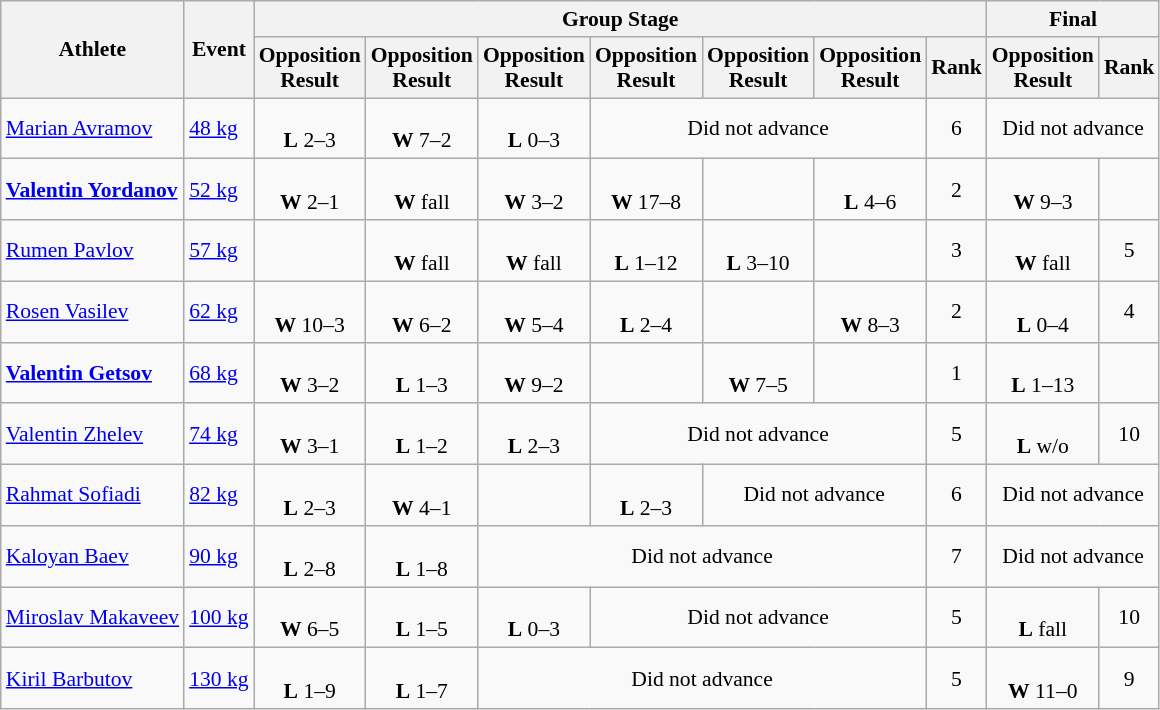<table class=wikitable style="font-size:90%">
<tr>
<th rowspan="2">Athlete</th>
<th rowspan="2">Event</th>
<th colspan="7">Group Stage</th>
<th colspan=2>Final</th>
</tr>
<tr>
<th>Opposition<br>Result</th>
<th>Opposition<br>Result</th>
<th>Opposition<br>Result</th>
<th>Opposition<br>Result</th>
<th>Opposition<br>Result</th>
<th>Opposition<br>Result</th>
<th>Rank</th>
<th>Opposition<br>Result</th>
<th>Rank</th>
</tr>
<tr align=center>
<td align=left><a href='#'>Marian Avramov</a></td>
<td align=left><a href='#'>48 kg</a></td>
<td><br><strong>L</strong> 2–3</td>
<td><br><strong>W</strong>  7–2</td>
<td><br><strong>L</strong> 0–3</td>
<td colspan=3>Did not advance</td>
<td>6</td>
<td colspan=2>Did not advance</td>
</tr>
<tr align=center>
<td align=left><strong><a href='#'>Valentin Yordanov</a></strong></td>
<td align=left><a href='#'>52 kg</a></td>
<td><br><strong>W</strong> 2–1</td>
<td><br><strong>W</strong> fall</td>
<td><br><strong>W</strong> 3–2</td>
<td><br><strong>W</strong> 17–8</td>
<td></td>
<td><br><strong>L</strong> 4–6</td>
<td>2</td>
<td><br><strong>W</strong> 9–3</td>
<td></td>
</tr>
<tr align=center>
<td align=left><a href='#'>Rumen Pavlov</a></td>
<td align=left><a href='#'>57 kg</a></td>
<td></td>
<td><br><strong>W</strong> fall</td>
<td><br><strong>W</strong> fall</td>
<td><br><strong>L</strong> 1–12</td>
<td><br><strong>L</strong> 3–10</td>
<td></td>
<td>3</td>
<td><br><strong>W</strong> fall</td>
<td>5</td>
</tr>
<tr align=center>
<td align=left><a href='#'>Rosen Vasilev</a></td>
<td align=left><a href='#'>62 kg</a></td>
<td><br><strong>W</strong> 10–3</td>
<td><br><strong>W</strong> 6–2</td>
<td><br><strong>W</strong> 5–4</td>
<td><br><strong>L</strong> 2–4</td>
<td></td>
<td><br><strong>W</strong> 8–3</td>
<td>2</td>
<td><br><strong>L</strong> 0–4</td>
<td>4</td>
</tr>
<tr align=center>
<td align=left><strong><a href='#'>Valentin Getsov</a></strong></td>
<td align=left><a href='#'>68 kg</a></td>
<td><br><strong>W</strong> 3–2</td>
<td><br><strong>L</strong> 1–3</td>
<td><br><strong>W</strong> 9–2</td>
<td></td>
<td><br><strong>W</strong> 7–5</td>
<td></td>
<td>1</td>
<td><br><strong>L</strong> 1–13</td>
<td></td>
</tr>
<tr align=center>
<td align=left><a href='#'>Valentin Zhelev</a></td>
<td align=left><a href='#'>74 kg</a></td>
<td><br><strong>W</strong> 3–1</td>
<td><br><strong>L</strong> 1–2</td>
<td><br><strong>L</strong> 2–3</td>
<td colspan=3>Did not advance</td>
<td>5</td>
<td><br><strong>L</strong> w/o</td>
<td>10</td>
</tr>
<tr align=center>
<td align=left><a href='#'>Rahmat Sofiadi</a></td>
<td align=left><a href='#'>82 kg</a></td>
<td><br><strong>L</strong> 2–3</td>
<td><br><strong>W</strong> 4–1</td>
<td></td>
<td><br><strong>L</strong> 2–3</td>
<td colspan=2>Did not advance</td>
<td>6</td>
<td colspan=2>Did not advance</td>
</tr>
<tr align=center>
<td align=left><a href='#'>Kaloyan Baev</a></td>
<td align=left><a href='#'>90 kg</a></td>
<td><br><strong>L</strong> 2–8</td>
<td><br><strong>L</strong> 1–8</td>
<td colspan=4>Did not advance</td>
<td>7</td>
<td colspan=2>Did not advance</td>
</tr>
<tr align=center>
<td align=left><a href='#'>Miroslav Makaveev</a></td>
<td align=left><a href='#'>100 kg</a></td>
<td><br><strong>W</strong> 6–5</td>
<td><br><strong>L</strong> 1–5</td>
<td><br><strong>L</strong> 0–3</td>
<td colspan=3>Did not advance</td>
<td>5</td>
<td><br><strong>L</strong> fall</td>
<td>10</td>
</tr>
<tr align=center>
<td align=left><a href='#'>Kiril Barbutov</a></td>
<td align=left><a href='#'>130 kg</a></td>
<td><br><strong>L</strong> 1–9</td>
<td><br><strong>L</strong> 1–7</td>
<td colspan=4>Did not advance</td>
<td>5</td>
<td><br><strong>W</strong> 11–0</td>
<td>9</td>
</tr>
</table>
